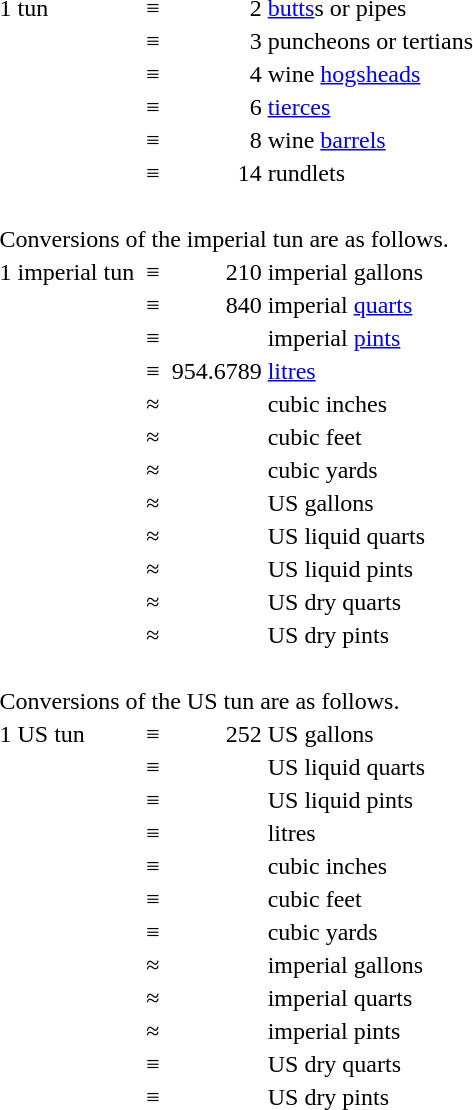<table class="floatleft">
<tr>
<td>1 tun </td>
<td>≡ </td>
<td align=right>2</td>
<td><a href='#'>butts</a>s or pipes</td>
</tr>
<tr>
<td></td>
<td>≡</td>
<td align=right>3</td>
<td>puncheons or tertians</td>
</tr>
<tr>
<td></td>
<td>≡</td>
<td align=right>4</td>
<td>wine <a href='#'>hogsheads</a></td>
</tr>
<tr>
<td></td>
<td>≡</td>
<td align=right>6</td>
<td><a href='#'>tierces</a></td>
</tr>
<tr>
<td></td>
<td>≡</td>
<td align=right>8</td>
<td>wine <a href='#'>barrels</a></td>
</tr>
<tr>
<td></td>
<td>≡</td>
<td align=right>14</td>
<td>rundlets</td>
</tr>
<tr>
<td> </td>
</tr>
<tr>
<td colspan=4>Conversions of the imperial tun are as follows.</td>
</tr>
<tr>
<td>1 imperial tun </td>
<td>≡ </td>
<td align=right>210</td>
<td>imperial gallons</td>
</tr>
<tr>
<td></td>
<td>≡</td>
<td align=right>840</td>
<td>imperial <a href='#'>quarts</a></td>
</tr>
<tr>
<td></td>
<td>≡</td>
<td align=right></td>
<td>imperial <a href='#'>pints</a></td>
</tr>
<tr>
<td></td>
<td>≡</td>
<td align=right>954.6789</td>
<td><a href='#'>litres</a></td>
</tr>
<tr>
<td></td>
<td>≈</td>
<td align=right></td>
<td>cubic inches</td>
</tr>
<tr>
<td></td>
<td>≈</td>
<td align=right></td>
<td>cubic feet</td>
</tr>
<tr>
<td></td>
<td>≈</td>
<td align=right></td>
<td>cubic yards</td>
</tr>
<tr>
<td></td>
<td>≈</td>
<td align=right></td>
<td>US gallons</td>
</tr>
<tr>
<td></td>
<td>≈</td>
<td align=right></td>
<td>US liquid quarts</td>
</tr>
<tr>
<td></td>
<td>≈</td>
<td align=right></td>
<td>US liquid pints</td>
</tr>
<tr>
<td></td>
<td>≈</td>
<td align=right></td>
<td>US dry quarts</td>
</tr>
<tr>
<td></td>
<td>≈</td>
<td align=right></td>
<td>US dry pints</td>
</tr>
<tr>
<td> </td>
</tr>
<tr>
<td colspan=4>Conversions of the US tun are as follows.</td>
</tr>
<tr>
<td>1 US tun </td>
<td>≡ </td>
<td align=right>252</td>
<td>US gallons</td>
</tr>
<tr>
<td></td>
<td>≡</td>
<td align=right></td>
<td>US liquid quarts</td>
</tr>
<tr>
<td></td>
<td>≡</td>
<td align=right></td>
<td>US liquid pints</td>
</tr>
<tr>
<td></td>
<td>≡</td>
<td align=right></td>
<td>litres</td>
</tr>
<tr>
<td></td>
<td>≡</td>
<td align=right></td>
<td>cubic inches</td>
</tr>
<tr>
<td></td>
<td>≡</td>
<td align=right></td>
<td>cubic feet</td>
</tr>
<tr>
<td></td>
<td>≡</td>
<td align=right></td>
<td>cubic yards</td>
</tr>
<tr>
<td></td>
<td>≈</td>
<td align=right></td>
<td>imperial gallons</td>
</tr>
<tr>
<td></td>
<td>≈</td>
<td align=right></td>
<td>imperial quarts</td>
</tr>
<tr>
<td></td>
<td>≈</td>
<td align=right></td>
<td>imperial pints</td>
</tr>
<tr>
<td></td>
<td>≡</td>
<td align=right></td>
<td>US dry quarts</td>
</tr>
<tr>
<td></td>
<td>≡</td>
<td align=right></td>
<td>US dry pints</td>
</tr>
</table>
